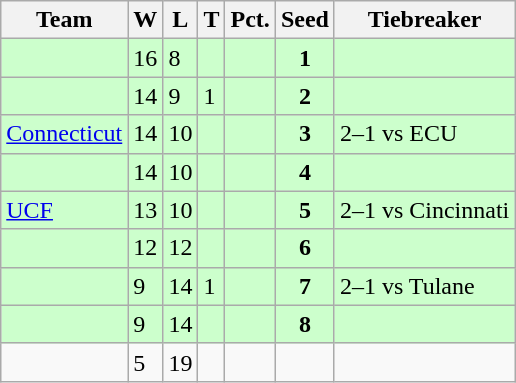<table class=wikitable>
<tr>
<th>Team</th>
<th>W</th>
<th>L</th>
<th>T</th>
<th>Pct.</th>
<th>Seed</th>
<th>Tiebreaker</th>
</tr>
<tr bgcolor=ccffcc>
<td></td>
<td>16</td>
<td>8</td>
<td></td>
<td></td>
<td style="text-align: center"><strong>1</strong></td>
<td></td>
</tr>
<tr bgcolor=ccffcc>
<td></td>
<td>14</td>
<td>9</td>
<td>1</td>
<td></td>
<td style="text-align: center"><strong>2</strong></td>
<td></td>
</tr>
<tr bgcolor=ccffcc>
<td><a href='#'>Connecticut</a></td>
<td>14</td>
<td>10</td>
<td></td>
<td></td>
<td style="text-align: center"><strong>3</strong></td>
<td>2–1 vs ECU</td>
</tr>
<tr bgcolor=ccffcc>
<td></td>
<td>14</td>
<td>10</td>
<td></td>
<td></td>
<td style="text-align: center"><strong>4</strong></td>
<td></td>
</tr>
<tr bgcolor=ccffcc>
<td><a href='#'>UCF</a></td>
<td>13</td>
<td>10</td>
<td></td>
<td></td>
<td style="text-align: center"><strong>5</strong></td>
<td>2–1 vs Cincinnati</td>
</tr>
<tr bgcolor=ccffcc>
<td></td>
<td>12</td>
<td>12</td>
<td></td>
<td></td>
<td style="text-align: center"><strong>6</strong></td>
<td></td>
</tr>
<tr bgcolor=ccffcc>
<td></td>
<td>9</td>
<td>14</td>
<td>1</td>
<td></td>
<td style="text-align: center"><strong>7</strong></td>
<td>2–1 vs Tulane</td>
</tr>
<tr bgcolor=ccffcc>
<td></td>
<td>9</td>
<td>14</td>
<td></td>
<td></td>
<td style="text-align: center"><strong>8</strong></td>
<td></td>
</tr>
<tr>
<td></td>
<td>5</td>
<td>19</td>
<td></td>
<td></td>
<td></td>
<td></td>
</tr>
</table>
